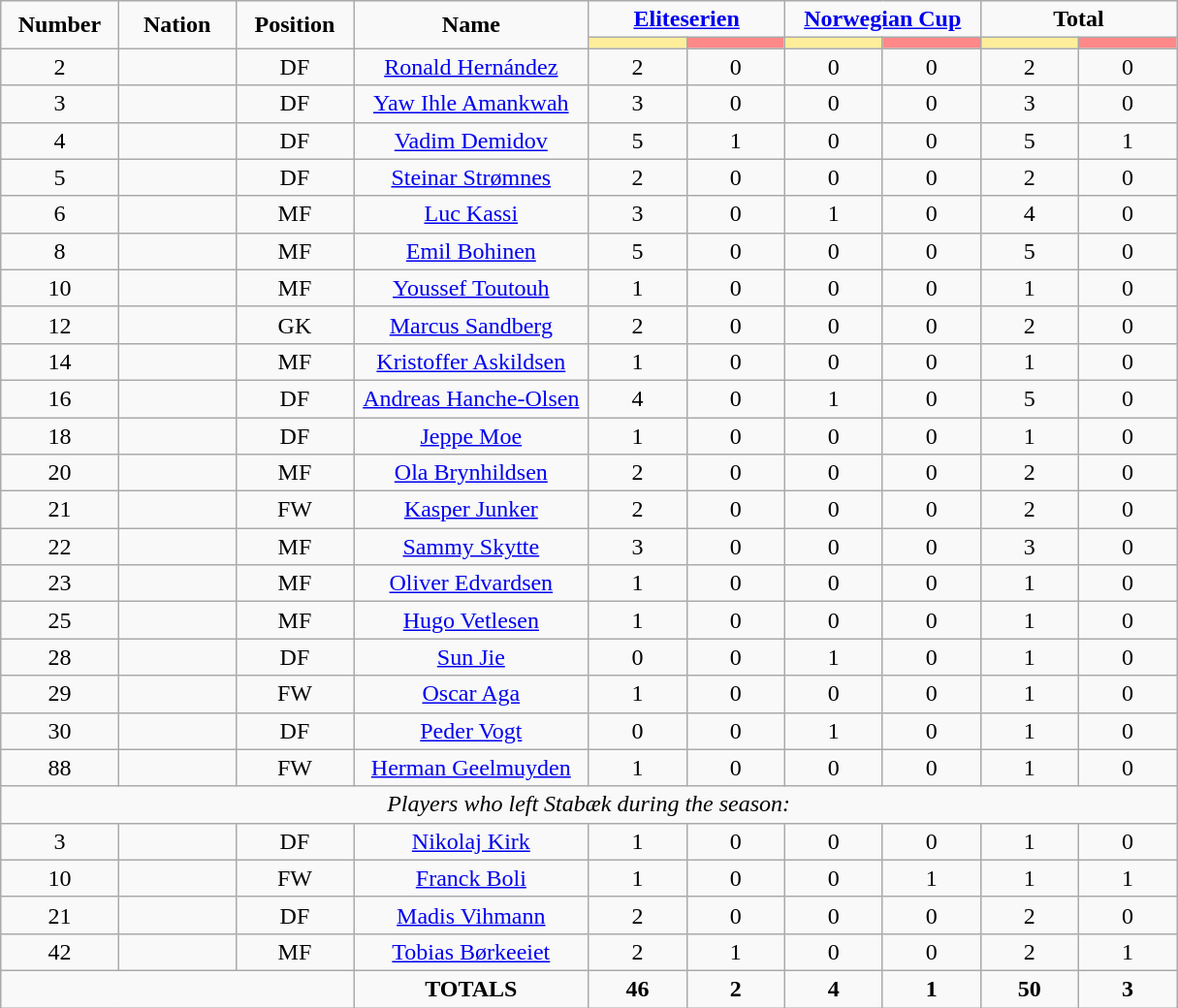<table class="wikitable" style="font-size: 100%; text-align: center;">
<tr>
<td rowspan="2" width="10%" align="center"><strong>Number</strong></td>
<td rowspan="2" width="10%" align="center"><strong>Nation</strong></td>
<td rowspan="2" width="10%" align="center"><strong>Position</strong></td>
<td rowspan="2" width="20%" align="center"><strong>Name</strong></td>
<td colspan="2" align="center"><strong><a href='#'>Eliteserien</a></strong></td>
<td colspan="2" align="center"><strong><a href='#'>Norwegian Cup</a></strong></td>
<td colspan="2" align="center"><strong>Total</strong></td>
</tr>
<tr>
<th width=60 style="background: #FFEE99"></th>
<th width=60 style="background: #FF8888"></th>
<th width=60 style="background: #FFEE99"></th>
<th width=60 style="background: #FF8888"></th>
<th width=60 style="background: #FFEE99"></th>
<th width=60 style="background: #FF8888"></th>
</tr>
<tr>
<td>2</td>
<td></td>
<td>DF</td>
<td><a href='#'>Ronald Hernández</a></td>
<td>2</td>
<td>0</td>
<td>0</td>
<td>0</td>
<td>2</td>
<td>0</td>
</tr>
<tr>
<td>3</td>
<td></td>
<td>DF</td>
<td><a href='#'>Yaw Ihle Amankwah</a></td>
<td>3</td>
<td>0</td>
<td>0</td>
<td>0</td>
<td>3</td>
<td>0</td>
</tr>
<tr>
<td>4</td>
<td></td>
<td>DF</td>
<td><a href='#'>Vadim Demidov</a></td>
<td>5</td>
<td>1</td>
<td>0</td>
<td>0</td>
<td>5</td>
<td>1</td>
</tr>
<tr>
<td>5</td>
<td></td>
<td>DF</td>
<td><a href='#'>Steinar Strømnes</a></td>
<td>2</td>
<td>0</td>
<td>0</td>
<td>0</td>
<td>2</td>
<td>0</td>
</tr>
<tr>
<td>6</td>
<td></td>
<td>MF</td>
<td><a href='#'>Luc Kassi</a></td>
<td>3</td>
<td>0</td>
<td>1</td>
<td>0</td>
<td>4</td>
<td>0</td>
</tr>
<tr>
<td>8</td>
<td></td>
<td>MF</td>
<td><a href='#'>Emil Bohinen</a></td>
<td>5</td>
<td>0</td>
<td>0</td>
<td>0</td>
<td>5</td>
<td>0</td>
</tr>
<tr>
<td>10</td>
<td></td>
<td>MF</td>
<td><a href='#'>Youssef Toutouh</a></td>
<td>1</td>
<td>0</td>
<td>0</td>
<td>0</td>
<td>1</td>
<td>0</td>
</tr>
<tr>
<td>12</td>
<td></td>
<td>GK</td>
<td><a href='#'>Marcus Sandberg</a></td>
<td>2</td>
<td>0</td>
<td>0</td>
<td>0</td>
<td>2</td>
<td>0</td>
</tr>
<tr>
<td>14</td>
<td></td>
<td>MF</td>
<td><a href='#'>Kristoffer Askildsen</a></td>
<td>1</td>
<td>0</td>
<td>0</td>
<td>0</td>
<td>1</td>
<td>0</td>
</tr>
<tr>
<td>16</td>
<td></td>
<td>DF</td>
<td><a href='#'>Andreas Hanche-Olsen</a></td>
<td>4</td>
<td>0</td>
<td>1</td>
<td>0</td>
<td>5</td>
<td>0</td>
</tr>
<tr>
<td>18</td>
<td></td>
<td>DF</td>
<td><a href='#'>Jeppe Moe</a></td>
<td>1</td>
<td>0</td>
<td>0</td>
<td>0</td>
<td>1</td>
<td>0</td>
</tr>
<tr>
<td>20</td>
<td></td>
<td>MF</td>
<td><a href='#'>Ola Brynhildsen</a></td>
<td>2</td>
<td>0</td>
<td>0</td>
<td>0</td>
<td>2</td>
<td>0</td>
</tr>
<tr>
<td>21</td>
<td></td>
<td>FW</td>
<td><a href='#'>Kasper Junker</a></td>
<td>2</td>
<td>0</td>
<td>0</td>
<td>0</td>
<td>2</td>
<td>0</td>
</tr>
<tr>
<td>22</td>
<td></td>
<td>MF</td>
<td><a href='#'>Sammy Skytte</a></td>
<td>3</td>
<td>0</td>
<td>0</td>
<td>0</td>
<td>3</td>
<td>0</td>
</tr>
<tr>
<td>23</td>
<td></td>
<td>MF</td>
<td><a href='#'>Oliver Edvardsen</a></td>
<td>1</td>
<td>0</td>
<td>0</td>
<td>0</td>
<td>1</td>
<td>0</td>
</tr>
<tr>
<td>25</td>
<td></td>
<td>MF</td>
<td><a href='#'>Hugo Vetlesen</a></td>
<td>1</td>
<td>0</td>
<td>0</td>
<td>0</td>
<td>1</td>
<td>0</td>
</tr>
<tr>
<td>28</td>
<td></td>
<td>DF</td>
<td><a href='#'>Sun Jie</a></td>
<td>0</td>
<td>0</td>
<td>1</td>
<td>0</td>
<td>1</td>
<td>0</td>
</tr>
<tr>
<td>29</td>
<td></td>
<td>FW</td>
<td><a href='#'>Oscar Aga</a></td>
<td>1</td>
<td>0</td>
<td>0</td>
<td>0</td>
<td>1</td>
<td>0</td>
</tr>
<tr>
<td>30</td>
<td></td>
<td>DF</td>
<td><a href='#'>Peder Vogt</a></td>
<td>0</td>
<td>0</td>
<td>1</td>
<td>0</td>
<td>1</td>
<td>0</td>
</tr>
<tr>
<td>88</td>
<td></td>
<td>FW</td>
<td><a href='#'>Herman Geelmuyden</a></td>
<td>1</td>
<td>0</td>
<td>0</td>
<td>0</td>
<td>1</td>
<td>0</td>
</tr>
<tr>
<td colspan="10"><em>Players who left Stabæk during the season:</em></td>
</tr>
<tr>
<td>3</td>
<td></td>
<td>DF</td>
<td><a href='#'>Nikolaj Kirk</a></td>
<td>1</td>
<td>0</td>
<td>0</td>
<td>0</td>
<td>1</td>
<td>0</td>
</tr>
<tr>
<td>10</td>
<td></td>
<td>FW</td>
<td><a href='#'>Franck Boli</a></td>
<td>1</td>
<td>0</td>
<td>0</td>
<td>1</td>
<td>1</td>
<td>1</td>
</tr>
<tr>
<td>21</td>
<td></td>
<td>DF</td>
<td><a href='#'>Madis Vihmann</a></td>
<td>2</td>
<td>0</td>
<td>0</td>
<td>0</td>
<td>2</td>
<td>0</td>
</tr>
<tr>
<td>42</td>
<td></td>
<td>MF</td>
<td><a href='#'>Tobias Børkeeiet</a></td>
<td>2</td>
<td>1</td>
<td>0</td>
<td>0</td>
<td>2</td>
<td>1</td>
</tr>
<tr>
<td colspan="3"></td>
<td><strong>TOTALS</strong></td>
<td><strong>46</strong></td>
<td><strong>2</strong></td>
<td><strong>4</strong></td>
<td><strong>1</strong></td>
<td><strong>50</strong></td>
<td><strong>3</strong></td>
</tr>
</table>
